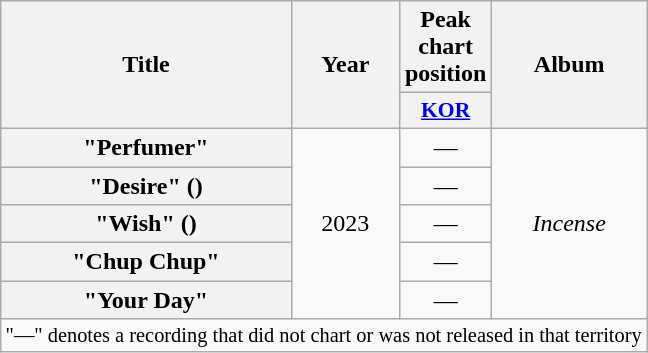<table class="wikitable plainrowheaders" style="text-align:center">
<tr>
<th scope="col" rowspan="2">Title</th>
<th scope="col" rowspan="2">Year</th>
<th scope="col">Peak chart position</th>
<th scope="col" rowspan="2">Album</th>
</tr>
<tr>
<th scope="col" style="width:3em;font-size:90%"><a href='#'>KOR</a><br></th>
</tr>
<tr>
<th scope="row">"Perfumer"</th>
<td rowspan="5">2023</td>
<td>—</td>
<td rowspan="5"><em>Incense</em></td>
</tr>
<tr>
<th scope="row">"Desire" ()</th>
<td>—</td>
</tr>
<tr>
<th scope="row">"Wish" ()</th>
<td>—</td>
</tr>
<tr>
<th scope="row">"Chup Chup"</th>
<td>—</td>
</tr>
<tr>
<th scope="row">"Your Day"</th>
<td>—</td>
</tr>
<tr>
<td colspan="4" style="font-size:85%">"—" denotes a recording that did not chart or was not released in that territory</td>
</tr>
</table>
